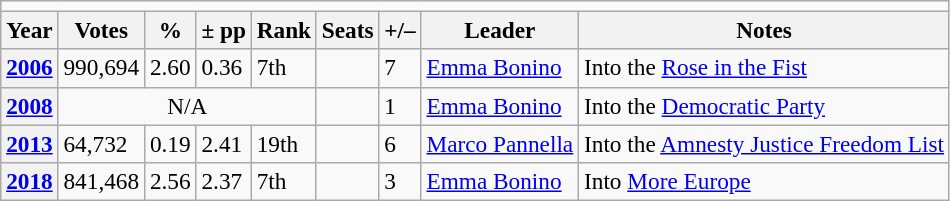<table class=wikitable style="font-size:97%; border:1px #AAAAFF solid">
<tr>
<td colspan=9></td>
</tr>
<tr>
<th>Year</th>
<th>Votes</th>
<th>%</th>
<th>± pp</th>
<th>Rank</th>
<th>Seats</th>
<th>+/–</th>
<th>Leader</th>
<th>Notes</th>
</tr>
<tr>
<th><a href='#'>2006</a></th>
<td>990,694</td>
<td>2.60</td>
<td> 0.36</td>
<td> 7th</td>
<td></td>
<td> 7</td>
<td><a href='#'>Emma Bonino</a></td>
<td>Into the <a href='#'>Rose in the Fist</a></td>
</tr>
<tr>
<th><a href='#'>2008</a></th>
<td colspan=4 style="text-align:center;">N/A</td>
<td></td>
<td> 1</td>
<td><a href='#'>Emma Bonino</a></td>
<td>Into the <a href='#'>Democratic Party</a></td>
</tr>
<tr>
<th><a href='#'>2013</a></th>
<td>64,732</td>
<td>0.19</td>
<td> 2.41</td>
<td> 19th</td>
<td></td>
<td> 6</td>
<td><a href='#'>Marco Pannella</a></td>
<td>Into the <a href='#'>Amnesty Justice Freedom List</a></td>
</tr>
<tr>
<th><a href='#'>2018</a></th>
<td>841,468</td>
<td>2.56</td>
<td> 2.37</td>
<td> 7th</td>
<td></td>
<td> 3</td>
<td><a href='#'>Emma Bonino</a></td>
<td>Into <a href='#'>More Europe</a></td>
</tr>
</table>
